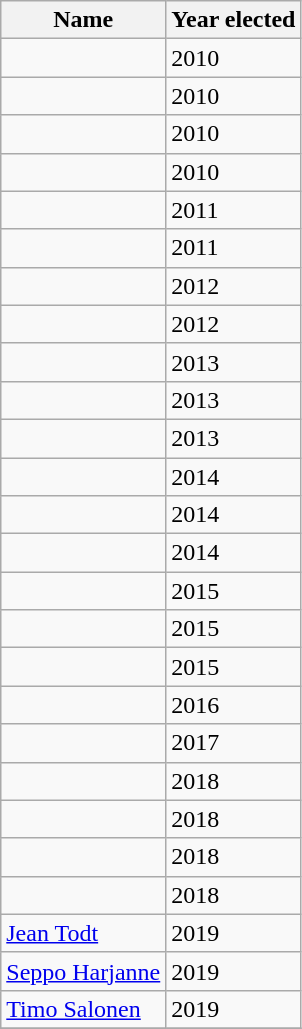<table class="wikitable sortable">
<tr>
<th>Name</th>
<th>Year elected</th>
</tr>
<tr>
<td> </td>
<td>2010</td>
</tr>
<tr>
<td> </td>
<td>2010</td>
</tr>
<tr>
<td> </td>
<td>2010</td>
</tr>
<tr>
<td> </td>
<td>2010</td>
</tr>
<tr>
<td> </td>
<td>2011</td>
</tr>
<tr>
<td> </td>
<td>2011</td>
</tr>
<tr>
<td> </td>
<td>2012</td>
</tr>
<tr>
<td> </td>
<td>2012</td>
</tr>
<tr>
<td> </td>
<td>2013</td>
</tr>
<tr>
<td> </td>
<td>2013</td>
</tr>
<tr>
<td> </td>
<td>2013</td>
</tr>
<tr>
<td> </td>
<td>2014</td>
</tr>
<tr>
<td> </td>
<td>2014</td>
</tr>
<tr>
<td> </td>
<td>2014</td>
</tr>
<tr>
<td> </td>
<td>2015</td>
</tr>
<tr>
<td> </td>
<td>2015</td>
</tr>
<tr>
<td> </td>
<td>2015</td>
</tr>
<tr>
<td> </td>
<td>2016</td>
</tr>
<tr>
<td> </td>
<td>2017</td>
</tr>
<tr>
<td> </td>
<td>2018</td>
</tr>
<tr>
<td> </td>
<td>2018</td>
</tr>
<tr>
<td> </td>
<td>2018</td>
</tr>
<tr>
<td> </td>
<td>2018</td>
</tr>
<tr>
<td> <a href='#'>Jean Todt</a></td>
<td>2019</td>
</tr>
<tr>
<td> <a href='#'>Seppo Harjanne</a></td>
<td>2019</td>
</tr>
<tr>
<td> <a href='#'>Timo Salonen</a></td>
<td>2019</td>
</tr>
<tr>
</tr>
</table>
